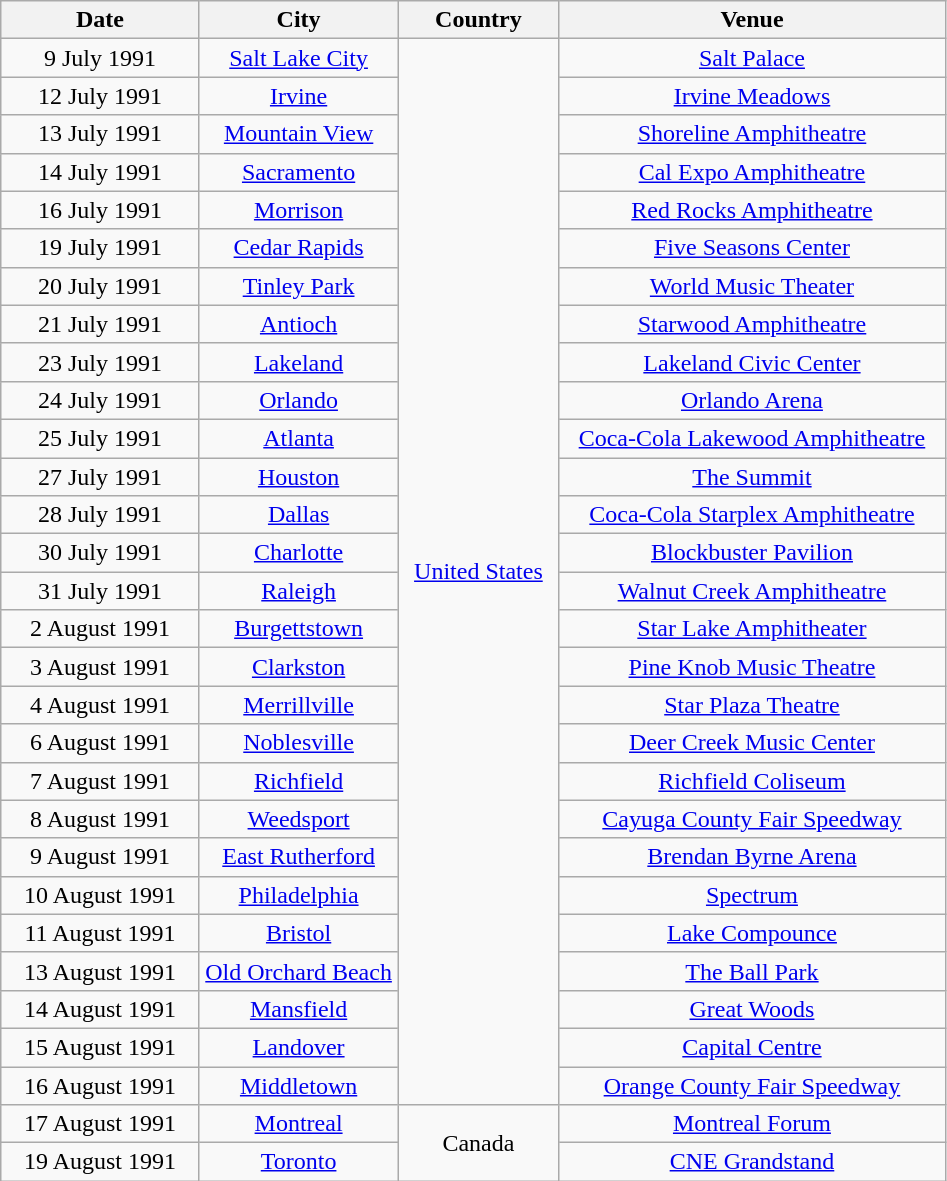<table class="wikitable" style="text-align:center;">
<tr>
<th width="125">Date</th>
<th width="125">City</th>
<th width="100">Country</th>
<th width="250">Venue</th>
</tr>
<tr>
<td>9 July 1991</td>
<td><a href='#'>Salt Lake City</a></td>
<td rowspan="28"><a href='#'>United States</a></td>
<td><a href='#'>Salt Palace</a></td>
</tr>
<tr>
<td>12 July 1991</td>
<td><a href='#'>Irvine</a></td>
<td><a href='#'>Irvine Meadows</a></td>
</tr>
<tr>
<td>13 July 1991</td>
<td><a href='#'>Mountain View</a></td>
<td><a href='#'>Shoreline Amphitheatre</a></td>
</tr>
<tr>
<td>14 July 1991</td>
<td><a href='#'>Sacramento</a></td>
<td><a href='#'>Cal Expo Amphitheatre</a></td>
</tr>
<tr>
<td>16 July 1991</td>
<td><a href='#'>Morrison</a></td>
<td><a href='#'>Red Rocks Amphitheatre</a></td>
</tr>
<tr>
<td>19 July 1991</td>
<td><a href='#'>Cedar Rapids</a></td>
<td><a href='#'>Five Seasons Center</a></td>
</tr>
<tr>
<td>20 July 1991</td>
<td><a href='#'>Tinley Park</a></td>
<td><a href='#'>World Music Theater</a></td>
</tr>
<tr>
<td>21 July 1991</td>
<td><a href='#'>Antioch</a></td>
<td><a href='#'>Starwood Amphitheatre</a></td>
</tr>
<tr>
<td>23 July 1991</td>
<td><a href='#'>Lakeland</a></td>
<td><a href='#'>Lakeland Civic Center</a></td>
</tr>
<tr>
<td>24 July 1991</td>
<td><a href='#'>Orlando</a></td>
<td><a href='#'>Orlando Arena</a></td>
</tr>
<tr>
<td>25 July 1991</td>
<td><a href='#'>Atlanta</a></td>
<td><a href='#'>Coca-Cola Lakewood Amphitheatre</a></td>
</tr>
<tr>
<td>27 July 1991</td>
<td><a href='#'>Houston</a></td>
<td><a href='#'>The Summit</a></td>
</tr>
<tr>
<td>28 July 1991</td>
<td><a href='#'>Dallas</a></td>
<td><a href='#'>Coca-Cola Starplex Amphitheatre</a></td>
</tr>
<tr>
<td>30 July 1991</td>
<td><a href='#'>Charlotte</a></td>
<td><a href='#'>Blockbuster Pavilion</a></td>
</tr>
<tr>
<td>31 July 1991</td>
<td><a href='#'>Raleigh</a></td>
<td><a href='#'>Walnut Creek Amphitheatre</a></td>
</tr>
<tr>
<td>2 August 1991</td>
<td><a href='#'>Burgettstown</a></td>
<td><a href='#'>Star Lake Amphitheater</a></td>
</tr>
<tr>
<td>3 August 1991</td>
<td><a href='#'>Clarkston</a></td>
<td><a href='#'>Pine Knob Music Theatre</a></td>
</tr>
<tr>
<td>4 August 1991</td>
<td><a href='#'>Merrillville</a></td>
<td><a href='#'>Star Plaza Theatre</a></td>
</tr>
<tr>
<td>6 August 1991</td>
<td><a href='#'>Noblesville</a></td>
<td><a href='#'>Deer Creek Music Center</a></td>
</tr>
<tr>
<td>7 August 1991</td>
<td><a href='#'>Richfield</a></td>
<td><a href='#'>Richfield Coliseum</a></td>
</tr>
<tr>
<td>8 August 1991</td>
<td><a href='#'>Weedsport</a></td>
<td><a href='#'>Cayuga County Fair Speedway</a></td>
</tr>
<tr>
<td>9 August 1991</td>
<td><a href='#'>East Rutherford</a></td>
<td><a href='#'>Brendan Byrne Arena</a></td>
</tr>
<tr>
<td>10 August 1991</td>
<td><a href='#'>Philadelphia</a></td>
<td><a href='#'>Spectrum</a></td>
</tr>
<tr>
<td>11 August 1991</td>
<td><a href='#'>Bristol</a></td>
<td><a href='#'>Lake Compounce</a></td>
</tr>
<tr>
<td>13 August 1991</td>
<td><a href='#'>Old Orchard Beach</a></td>
<td><a href='#'>The Ball Park</a></td>
</tr>
<tr>
<td>14 August 1991</td>
<td><a href='#'>Mansfield</a></td>
<td><a href='#'>Great Woods</a></td>
</tr>
<tr>
<td>15 August 1991</td>
<td><a href='#'>Landover</a></td>
<td><a href='#'>Capital Centre</a></td>
</tr>
<tr>
<td>16 August 1991</td>
<td><a href='#'>Middletown</a></td>
<td><a href='#'>Orange County Fair Speedway</a></td>
</tr>
<tr>
<td>17 August 1991</td>
<td><a href='#'>Montreal</a></td>
<td rowspan="2">Canada</td>
<td><a href='#'>Montreal Forum</a></td>
</tr>
<tr>
<td>19 August 1991</td>
<td><a href='#'>Toronto</a></td>
<td><a href='#'>CNE Grandstand</a></td>
</tr>
</table>
